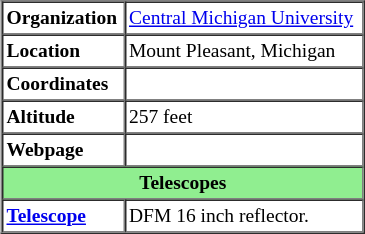<table border="1" cellspacing="0" cellpadding="2" style="margin-left:3em; margin-bottom: 2em; font-size: small" width="243" align="right">
<tr ---->
<th align="left">Organization</th>
<td><a href='#'>Central Michigan University</a></td>
</tr>
<tr ---->
<th align="left">Location</th>
<td>Mount Pleasant, Michigan</td>
</tr>
<tr ---->
<th align="left">Coordinates</th>
<td></td>
</tr>
<tr ---->
<th align="left">Altitude</th>
<td>257 feet</td>
</tr>
<tr ---->
<th align="left">Webpage</th>
<td></td>
</tr>
<tr ---->
<th bgcolor="lightgreen" colspan="2">Telescopes</th>
</tr>
<tr ---->
<th align="left"><a href='#'>Telescope</a></th>
<td>DFM 16 inch reflector.</td>
</tr>
<tr ---->
</tr>
</table>
